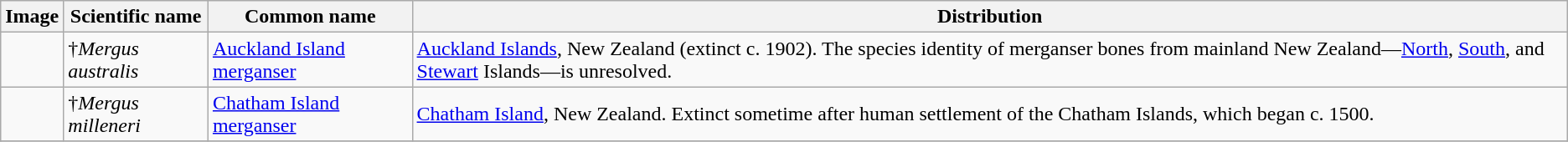<table class="wikitable">
<tr>
<th>Image</th>
<th>Scientific name</th>
<th>Common name</th>
<th>Distribution</th>
</tr>
<tr>
<td></td>
<td>†<em>Mergus australis</em></td>
<td><a href='#'>Auckland Island merganser</a></td>
<td><a href='#'>Auckland Islands</a>, New Zealand (extinct c. 1902). The species identity of merganser bones from mainland New Zealand—<a href='#'>North</a>, <a href='#'>South</a>, and <a href='#'>Stewart</a> Islands—is unresolved.</td>
</tr>
<tr>
<td></td>
<td>†<em>Mergus milleneri</em></td>
<td><a href='#'>Chatham Island merganser</a></td>
<td><a href='#'>Chatham Island</a>, New Zealand. Extinct sometime after human settlement of the Chatham Islands, which began c. 1500.</td>
</tr>
<tr>
</tr>
</table>
